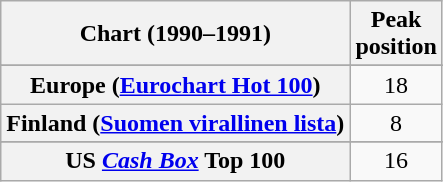<table class="wikitable sortable plainrowheaders" style="text-align:center">
<tr>
<th>Chart (1990–1991)</th>
<th>Peak<br>position</th>
</tr>
<tr>
</tr>
<tr>
</tr>
<tr>
</tr>
<tr>
</tr>
<tr>
<th scope="row">Europe (<a href='#'>Eurochart Hot 100</a>)</th>
<td>18</td>
</tr>
<tr>
<th scope="row">Finland (<a href='#'>Suomen virallinen lista</a>)</th>
<td>8</td>
</tr>
<tr>
</tr>
<tr>
</tr>
<tr>
</tr>
<tr>
</tr>
<tr>
</tr>
<tr>
</tr>
<tr>
</tr>
<tr>
</tr>
<tr>
</tr>
<tr>
</tr>
<tr>
</tr>
<tr>
</tr>
<tr>
<th scope="row">US <a href='#'><em>Cash Box</em></a> Top 100</th>
<td style="text-align:center;">16</td>
</tr>
</table>
